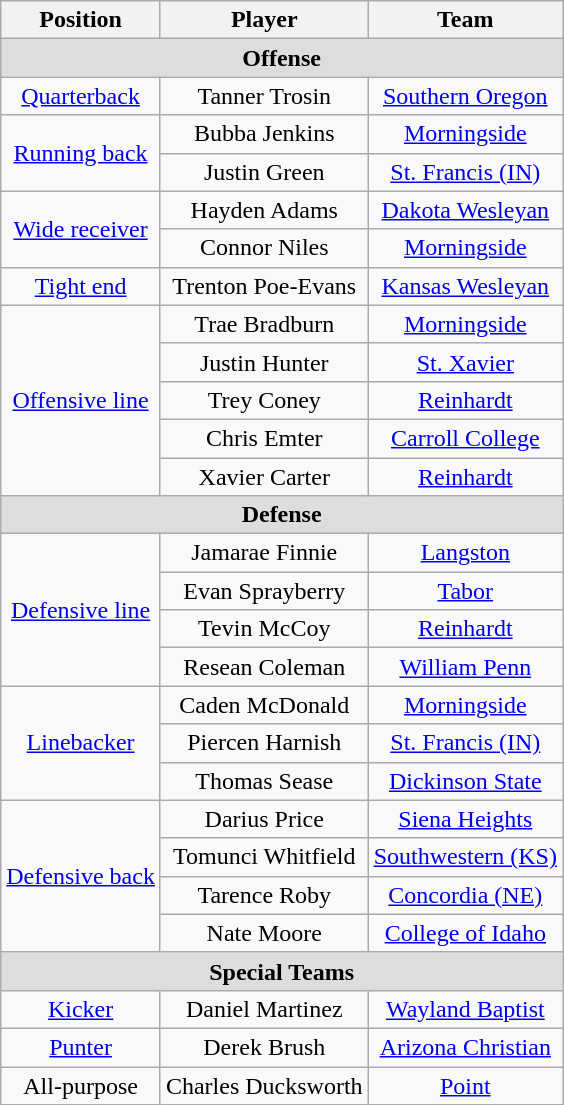<table class="wikitable">
<tr>
<th>Position</th>
<th>Player</th>
<th>Team</th>
</tr>
<tr>
<td colspan="3" style="text-align:center; background:#ddd;"><strong>Offense</strong></td>
</tr>
<tr style="text-align:center;">
<td><a href='#'>Quarterback</a></td>
<td>Tanner Trosin</td>
<td><a href='#'>Southern Oregon</a></td>
</tr>
<tr style="text-align:center;">
<td rowspan="2"><a href='#'>Running back</a></td>
<td>Bubba Jenkins</td>
<td><a href='#'>Morningside</a></td>
</tr>
<tr style="text-align:center;">
<td>Justin Green</td>
<td><a href='#'>St. Francis (IN)</a></td>
</tr>
<tr style="text-align:center;">
<td rowspan="2"><a href='#'>Wide receiver</a></td>
<td>Hayden Adams</td>
<td><a href='#'>Dakota Wesleyan</a></td>
</tr>
<tr style="text-align:center;">
<td>Connor Niles</td>
<td><a href='#'>Morningside</a></td>
</tr>
<tr style="text-align:center;">
<td><a href='#'>Tight end</a></td>
<td>Trenton Poe-Evans</td>
<td><a href='#'>Kansas Wesleyan</a></td>
</tr>
<tr style="text-align:center;">
<td rowspan="5"><a href='#'>Offensive line</a></td>
<td>Trae Bradburn</td>
<td><a href='#'>Morningside</a></td>
</tr>
<tr style="text-align:center;">
<td>Justin Hunter</td>
<td><a href='#'>St. Xavier</a></td>
</tr>
<tr style="text-align:center;">
<td>Trey Coney</td>
<td><a href='#'>Reinhardt</a></td>
</tr>
<tr style="text-align:center;">
<td>Chris Emter</td>
<td><a href='#'>Carroll College</a></td>
</tr>
<tr style="text-align:center;">
<td>Xavier Carter</td>
<td><a href='#'>Reinhardt</a></td>
</tr>
<tr>
<td colspan="3" style="text-align:center; background:#ddd;"><strong>Defense</strong></td>
</tr>
<tr style="text-align:center;">
<td rowspan="4"><a href='#'>Defensive line</a></td>
<td>Jamarae Finnie</td>
<td><a href='#'>Langston</a></td>
</tr>
<tr style="text-align:center;">
<td>Evan Sprayberry</td>
<td><a href='#'>Tabor</a></td>
</tr>
<tr style="text-align:center;">
<td>Tevin McCoy</td>
<td><a href='#'>Reinhardt</a></td>
</tr>
<tr style="text-align:center;">
<td>Resean Coleman</td>
<td><a href='#'>William Penn</a></td>
</tr>
<tr style="text-align:center;">
<td rowspan="3"><a href='#'>Linebacker</a></td>
<td>Caden McDonald</td>
<td><a href='#'>Morningside</a></td>
</tr>
<tr style="text-align:center;">
<td>Piercen Harnish</td>
<td><a href='#'>St. Francis (IN)</a></td>
</tr>
<tr style="text-align:center;">
<td>Thomas Sease</td>
<td><a href='#'>Dickinson State</a></td>
</tr>
<tr style="text-align:center;">
<td rowspan="4"><a href='#'>Defensive back</a></td>
<td>Darius Price</td>
<td><a href='#'>Siena Heights</a></td>
</tr>
<tr style="text-align:center;">
<td>Tomunci Whitfield</td>
<td><a href='#'>Southwestern (KS)</a></td>
</tr>
<tr style="text-align:center;">
<td>Tarence Roby</td>
<td><a href='#'>Concordia (NE)</a></td>
</tr>
<tr style="text-align:center;">
<td>Nate Moore</td>
<td><a href='#'>College of Idaho</a></td>
</tr>
<tr>
<td colspan="3" style="text-align:center; background:#ddd;"><strong>Special Teams</strong></td>
</tr>
<tr style="text-align:center;">
<td><a href='#'>Kicker</a></td>
<td>Daniel Martinez</td>
<td><a href='#'>Wayland Baptist</a></td>
</tr>
<tr style="text-align:center;">
<td><a href='#'>Punter</a></td>
<td>Derek Brush</td>
<td><a href='#'>Arizona Christian</a></td>
</tr>
<tr style="text-align:center;">
<td rowspan="2">All-purpose</td>
<td>Charles Ducksworth</td>
<td><a href='#'>Point</a></td>
</tr>
</table>
